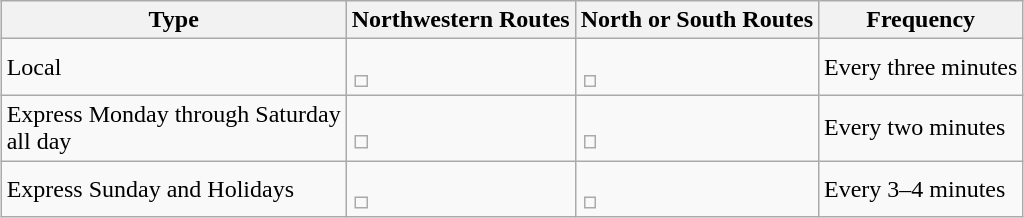<table class="wikitable" style="margin:1em auto;">
<tr>
<th>Type</th>
<th>Northwestern Routes</th>
<th>North or South Routes</th>
<th>Frequency</th>
</tr>
<tr>
<td>Local</td>
<td><br><table style="border:0px;">
<tr>
<td></td>
</tr>
</table>
</td>
<td><br><table style="border:0px;">
<tr>
<td></td>
</tr>
</table>
</td>
<td>Every three minutes</td>
</tr>
<tr>
<td>Express Monday through Saturday<br>all day</td>
<td><br><table style="border:0px;">
<tr>
<td></td>
</tr>
</table>
</td>
<td><br><table style="border:0px;">
<tr>
<td></td>
</tr>
</table>
</td>
<td>Every two minutes</td>
</tr>
<tr>
<td>Express Sunday and Holidays</td>
<td><br><table style="border:0px;">
<tr>
<td></td>
</tr>
</table>
</td>
<td><br><table style="border:0px;">
<tr>
<td></td>
</tr>
</table>
</td>
<td>Every 3–4 minutes</td>
</tr>
</table>
